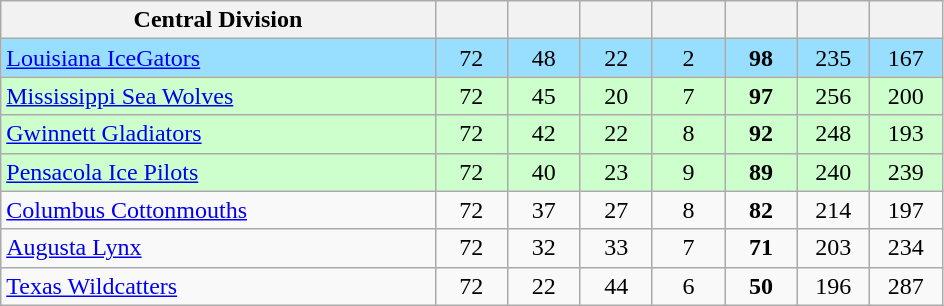<table class="wikitable sortable" style="text-align:center">
<tr>
<th style="width:30%;" class="unsortable">Central Division</th>
<th style="width:5%;"></th>
<th style="width:5%;"></th>
<th style="width:5%;"></th>
<th style="width:5%;"></th>
<th style="width:5%;"></th>
<th style="width:5%;"></th>
<th style="width:5%;"></th>
</tr>
<tr bgcolor="#97DEFF">
<td align=left><a href='#'>Louisiana IceGators</a></td>
<td>72</td>
<td>48</td>
<td>22</td>
<td>2</td>
<td><strong>98</strong></td>
<td>235</td>
<td>167</td>
</tr>
<tr bgcolor="#ccffcc">
<td align=left><a href='#'>Mississippi Sea Wolves</a></td>
<td>72</td>
<td>45</td>
<td>20</td>
<td>7</td>
<td><strong>97</strong></td>
<td>256</td>
<td>200</td>
</tr>
<tr bgcolor="#ccffcc">
<td align=left><a href='#'>Gwinnett Gladiators</a></td>
<td>72</td>
<td>42</td>
<td>22</td>
<td>8</td>
<td><strong>92</strong></td>
<td>248</td>
<td>193</td>
</tr>
<tr bgcolor="#ccffcc">
<td align=left><a href='#'>Pensacola Ice Pilots</a></td>
<td>72</td>
<td>40</td>
<td>23</td>
<td>9</td>
<td><strong>89</strong></td>
<td>240</td>
<td>239</td>
</tr>
<tr>
<td align=left><a href='#'>Columbus Cottonmouths</a></td>
<td>72</td>
<td>37</td>
<td>27</td>
<td>8</td>
<td><strong>82</strong></td>
<td>214</td>
<td>197</td>
</tr>
<tr>
<td align=left><a href='#'>Augusta Lynx</a></td>
<td>72</td>
<td>32</td>
<td>33</td>
<td>7</td>
<td><strong>71</strong></td>
<td>203</td>
<td>234</td>
</tr>
<tr>
<td align=left><a href='#'>Texas Wildcatters</a></td>
<td>72</td>
<td>22</td>
<td>44</td>
<td>6</td>
<td><strong>50</strong></td>
<td>196</td>
<td>287</td>
</tr>
</table>
